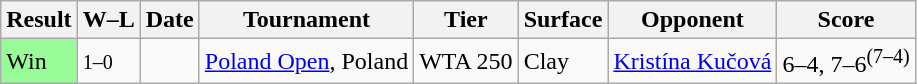<table class="sortable wikitable">
<tr>
<th>Result</th>
<th class="unsortable">W–L</th>
<th>Date</th>
<th>Tournament</th>
<th>Tier</th>
<th>Surface</th>
<th>Opponent</th>
<th class="unsortable">Score</th>
</tr>
<tr>
<td style="background:#98fb98;">Win</td>
<td><small>1–0</small></td>
<td><a href='#'></a></td>
<td><a href='#'>Poland Open</a>, Poland</td>
<td>WTA 250</td>
<td>Clay</td>
<td> <a href='#'>Kristína Kučová</a></td>
<td>6–4, 7–6<sup>(7–4)</sup></td>
</tr>
</table>
